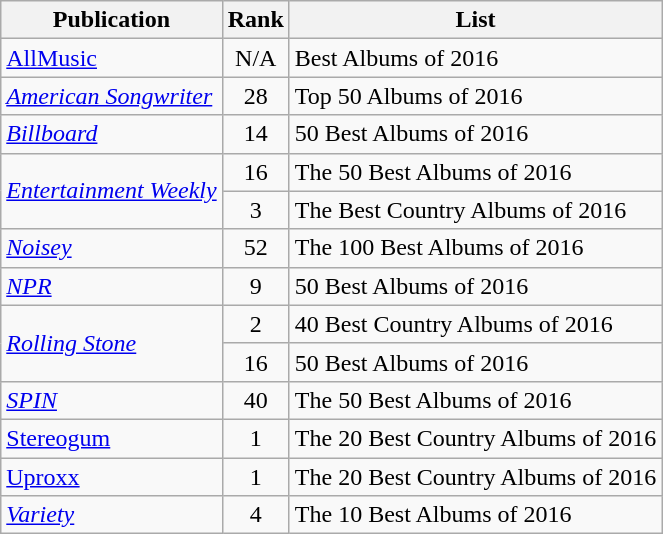<table class="wikitable">
<tr>
<th>Publication</th>
<th>Rank</th>
<th>List</th>
</tr>
<tr Ad>
<td><a href='#'>AllMusic</a></td>
<td align=center>N/A</td>
<td>Best Albums of 2016</td>
</tr>
<tr Ad>
<td><em><a href='#'>American Songwriter</a></em></td>
<td align=center>28</td>
<td>Top 50 Albums of 2016</td>
</tr>
<tr Ad>
<td><em><a href='#'>Billboard</a></em></td>
<td align=center>14</td>
<td>50 Best Albums of 2016</td>
</tr>
<tr Ad>
<td rowspan="2"><em><a href='#'>Entertainment Weekly</a></em></td>
<td align=center>16</td>
<td>The 50 Best Albums of 2016</td>
</tr>
<tr Ad>
<td align=center>3</td>
<td>The Best Country Albums of 2016</td>
</tr>
<tr Ad>
<td><em><a href='#'>Noisey</a></em></td>
<td align=center>52</td>
<td>The 100 Best Albums of 2016</td>
</tr>
<tr Ad>
<td><em><a href='#'>NPR</a></em></td>
<td align=center>9</td>
<td>50 Best Albums of 2016</td>
</tr>
<tr Ad>
<td rowspan="2"><em><a href='#'>Rolling Stone</a></em></td>
<td align=center>2</td>
<td>40 Best Country Albums of 2016</td>
</tr>
<tr Ad>
<td align=center>16</td>
<td>50 Best Albums of 2016</td>
</tr>
<tr Ad>
<td><em><a href='#'>SPIN</a></em></td>
<td align=center>40</td>
<td>The 50 Best Albums of 2016</td>
</tr>
<tr Ad>
<td><a href='#'>Stereogum</a></td>
<td align=center>1</td>
<td>The 20 Best Country Albums of 2016</td>
</tr>
<tr Ad>
<td><a href='#'>Uproxx</a></td>
<td align=center>1</td>
<td>The 20 Best Country Albums of 2016</td>
</tr>
<tr Ad>
<td><em><a href='#'>Variety</a></em></td>
<td align=center>4</td>
<td>The 10 Best Albums of 2016</td>
</tr>
</table>
